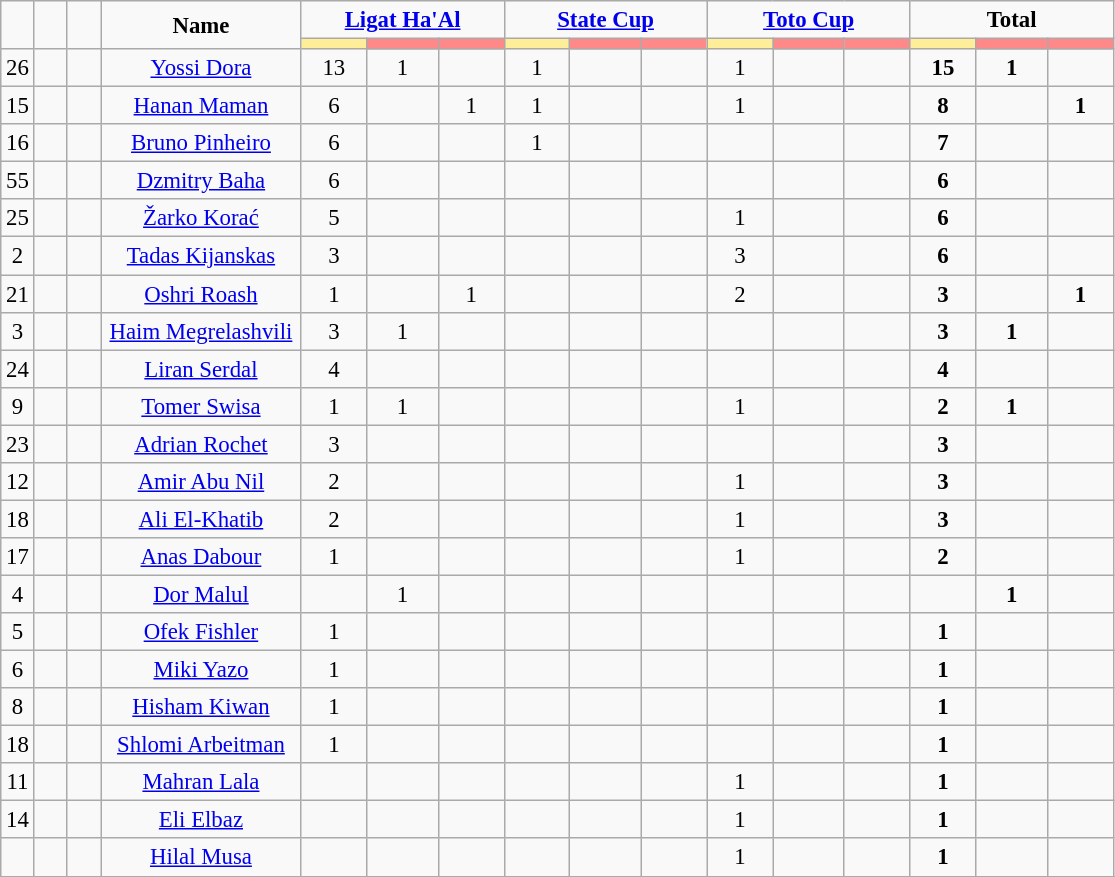<table class="wikitable" style="font-size: 95%; text-align: center;">
<tr>
<td rowspan="2"  style="width:3%; text-align:center;"><strong></strong></td>
<td rowspan="2"  style="width:3%; text-align:center;"><strong></strong></td>
<td rowspan="2"  style="width:3%; text-align:center;"><strong></strong></td>
<td rowspan="2"  style="width:18%; text-align:center;"><strong>Name</strong></td>
<td colspan="3" style="text-align:center;"><strong><a href='#'>Ligat Ha'Al</a></strong></td>
<td colspan="3" style="text-align:center;"><strong><a href='#'>State Cup</a></strong></td>
<td colspan="3" style="text-align:center;"><strong><a href='#'>Toto Cup</a></strong></td>
<td colspan="3" style="text-align:center;"><strong>Total</strong></td>
</tr>
<tr>
<th style="width:25px; background:#fe9;"></th>
<th style="width:28px; background:#ff8888;"></th>
<th style="width:25px; background:#ff8888;"></th>
<th style="width:25px; background:#fe9;"></th>
<th style="width:28px; background:#ff8888;"></th>
<th style="width:25px; background:#ff8888;"></th>
<th style="width:25px; background:#fe9;"></th>
<th style="width:28px; background:#ff8888;"></th>
<th style="width:25px; background:#ff8888;"></th>
<th style="width:25px; background:#fe9;"></th>
<th style="width:28px; background:#ff8888;"></th>
<th style="width:25px; background:#ff8888;"></th>
</tr>
<tr>
<td>26</td>
<td></td>
<td></td>
<td><a href='#'>Yossi Dora</a></td>
<td>13</td>
<td>1</td>
<td></td>
<td>1</td>
<td></td>
<td></td>
<td>1</td>
<td></td>
<td></td>
<td><strong>15</strong></td>
<td><strong>1</strong></td>
<td></td>
</tr>
<tr>
<td>15</td>
<td></td>
<td></td>
<td><a href='#'>Hanan Maman</a></td>
<td>6</td>
<td></td>
<td>1</td>
<td>1</td>
<td></td>
<td></td>
<td>1</td>
<td></td>
<td></td>
<td><strong>8</strong></td>
<td></td>
<td><strong>1</strong></td>
</tr>
<tr>
<td>16</td>
<td></td>
<td></td>
<td><a href='#'>Bruno Pinheiro</a></td>
<td>6</td>
<td></td>
<td></td>
<td>1</td>
<td></td>
<td></td>
<td></td>
<td></td>
<td></td>
<td><strong>7</strong></td>
<td></td>
<td></td>
</tr>
<tr>
<td>55</td>
<td></td>
<td></td>
<td><a href='#'>Dzmitry Baha</a></td>
<td>6</td>
<td></td>
<td></td>
<td></td>
<td></td>
<td></td>
<td></td>
<td></td>
<td></td>
<td><strong>6</strong></td>
<td></td>
<td></td>
</tr>
<tr>
<td>25</td>
<td></td>
<td></td>
<td><a href='#'>Žarko Korać</a></td>
<td>5</td>
<td></td>
<td></td>
<td></td>
<td></td>
<td></td>
<td>1</td>
<td></td>
<td></td>
<td><strong>6</strong></td>
<td></td>
<td></td>
</tr>
<tr>
<td>2</td>
<td></td>
<td></td>
<td><a href='#'>Tadas Kijanskas</a></td>
<td>3</td>
<td></td>
<td></td>
<td></td>
<td></td>
<td></td>
<td>3</td>
<td></td>
<td></td>
<td><strong>6</strong></td>
<td></td>
<td></td>
</tr>
<tr>
<td>21</td>
<td></td>
<td></td>
<td><a href='#'>Oshri Roash</a></td>
<td>1</td>
<td></td>
<td>1</td>
<td></td>
<td></td>
<td></td>
<td>2</td>
<td></td>
<td></td>
<td><strong>3</strong></td>
<td></td>
<td><strong>1</strong></td>
</tr>
<tr>
<td>3</td>
<td></td>
<td></td>
<td><a href='#'>Haim Megrelashvili</a></td>
<td>3</td>
<td>1</td>
<td></td>
<td></td>
<td></td>
<td></td>
<td></td>
<td></td>
<td></td>
<td><strong>3</strong></td>
<td><strong>1</strong></td>
<td></td>
</tr>
<tr>
<td>24</td>
<td></td>
<td></td>
<td><a href='#'>Liran Serdal</a></td>
<td>4</td>
<td></td>
<td></td>
<td></td>
<td></td>
<td></td>
<td></td>
<td></td>
<td></td>
<td><strong>4</strong></td>
<td></td>
<td></td>
</tr>
<tr>
<td>9</td>
<td></td>
<td></td>
<td><a href='#'>Tomer Swisa</a></td>
<td>1</td>
<td>1</td>
<td></td>
<td></td>
<td></td>
<td></td>
<td>1</td>
<td></td>
<td></td>
<td><strong>2</strong></td>
<td><strong>1</strong></td>
<td></td>
</tr>
<tr>
<td>23</td>
<td></td>
<td></td>
<td><a href='#'>Adrian Rochet</a></td>
<td>3</td>
<td></td>
<td></td>
<td></td>
<td></td>
<td></td>
<td></td>
<td></td>
<td></td>
<td><strong>3</strong></td>
<td></td>
<td></td>
</tr>
<tr>
<td>12</td>
<td></td>
<td></td>
<td><a href='#'>Amir Abu Nil</a></td>
<td>2</td>
<td></td>
<td></td>
<td></td>
<td></td>
<td></td>
<td>1</td>
<td></td>
<td></td>
<td><strong>3</strong></td>
<td></td>
<td></td>
</tr>
<tr>
<td>18</td>
<td></td>
<td></td>
<td><a href='#'>Ali El-Khatib</a></td>
<td>2</td>
<td></td>
<td></td>
<td></td>
<td></td>
<td></td>
<td>1</td>
<td></td>
<td></td>
<td><strong>3</strong></td>
<td></td>
<td></td>
</tr>
<tr>
<td>17</td>
<td></td>
<td></td>
<td><a href='#'>Anas Dabour</a></td>
<td>1</td>
<td></td>
<td></td>
<td></td>
<td></td>
<td></td>
<td>1</td>
<td></td>
<td></td>
<td><strong>2</strong></td>
<td></td>
<td></td>
</tr>
<tr>
<td>4</td>
<td></td>
<td></td>
<td><a href='#'>Dor Malul</a></td>
<td></td>
<td>1</td>
<td></td>
<td></td>
<td></td>
<td></td>
<td></td>
<td></td>
<td></td>
<td></td>
<td><strong>1</strong></td>
<td></td>
</tr>
<tr>
<td>5</td>
<td></td>
<td></td>
<td><a href='#'>Ofek Fishler</a></td>
<td>1</td>
<td></td>
<td></td>
<td></td>
<td></td>
<td></td>
<td></td>
<td></td>
<td></td>
<td><strong>1</strong></td>
<td></td>
<td></td>
</tr>
<tr>
<td>6</td>
<td></td>
<td></td>
<td><a href='#'>Miki Yazo</a></td>
<td>1</td>
<td></td>
<td></td>
<td></td>
<td></td>
<td></td>
<td></td>
<td></td>
<td></td>
<td><strong>1</strong></td>
<td></td>
<td></td>
</tr>
<tr>
<td>8</td>
<td></td>
<td></td>
<td><a href='#'>Hisham Kiwan</a></td>
<td>1</td>
<td></td>
<td></td>
<td></td>
<td></td>
<td></td>
<td></td>
<td></td>
<td></td>
<td><strong>1</strong></td>
<td></td>
<td></td>
</tr>
<tr>
<td>18</td>
<td></td>
<td></td>
<td><a href='#'>Shlomi Arbeitman</a></td>
<td>1</td>
<td></td>
<td></td>
<td></td>
<td></td>
<td></td>
<td></td>
<td></td>
<td></td>
<td><strong>1</strong></td>
<td></td>
<td></td>
</tr>
<tr>
<td>11</td>
<td></td>
<td></td>
<td><a href='#'>Mahran Lala</a></td>
<td></td>
<td></td>
<td></td>
<td></td>
<td></td>
<td></td>
<td>1</td>
<td></td>
<td></td>
<td><strong>1</strong></td>
<td></td>
<td></td>
</tr>
<tr>
<td>14</td>
<td></td>
<td></td>
<td><a href='#'>Eli Elbaz</a></td>
<td></td>
<td></td>
<td></td>
<td></td>
<td></td>
<td></td>
<td>1</td>
<td></td>
<td></td>
<td><strong>1</strong></td>
<td></td>
<td></td>
</tr>
<tr>
<td></td>
<td></td>
<td></td>
<td><a href='#'>Hilal Musa</a></td>
<td></td>
<td></td>
<td></td>
<td></td>
<td></td>
<td></td>
<td>1</td>
<td></td>
<td></td>
<td><strong>1</strong></td>
<td></td>
<td></td>
</tr>
<tr>
</tr>
</table>
